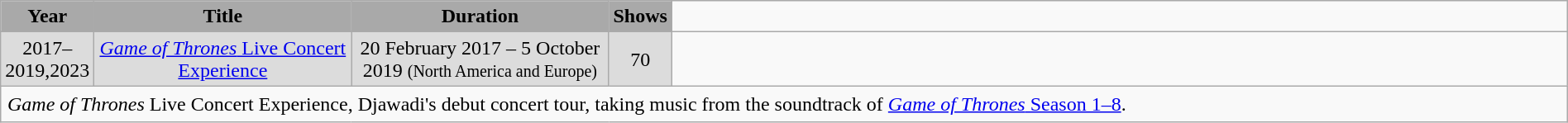<table class="wikitable" style="width:100%;">
<tr>
<th style="width:20px; background:darkGrey;">Year</th>
<th style="width:200px; background:darkGrey;">Title</th>
<th style="width:200px; background:darkGrey;">Duration</th>
<th style="width:20px; background:darkGrey;">Shows</th>
<td></td>
</tr>
<tr style="text-align:center; background:#dcdcdc;">
<td>2017–2019,2023</td>
<td style="background:#dcdcdc; text-align:center;"><a href='#'><em>Game of Thrones</em> Live Concert Experience</a></td>
<td style="background:#dcdcdc; text-align:center;">20 February 2017 – 5 October 2019 <small>(North America and Europe)</small></td>
<td style="background:#dcdcdc; text-align:center;">70</td>
</tr>
<tr>
<td colspan="14" style="border-bottom-width:1px; padding:5px;"><em>Game of Thrones</em> Live Concert Experience, Djawadi's debut concert tour, taking music from the soundtrack of <a href='#'><em>Game of Thrones</em> Season 1–8</a>.</td>
</tr>
</table>
